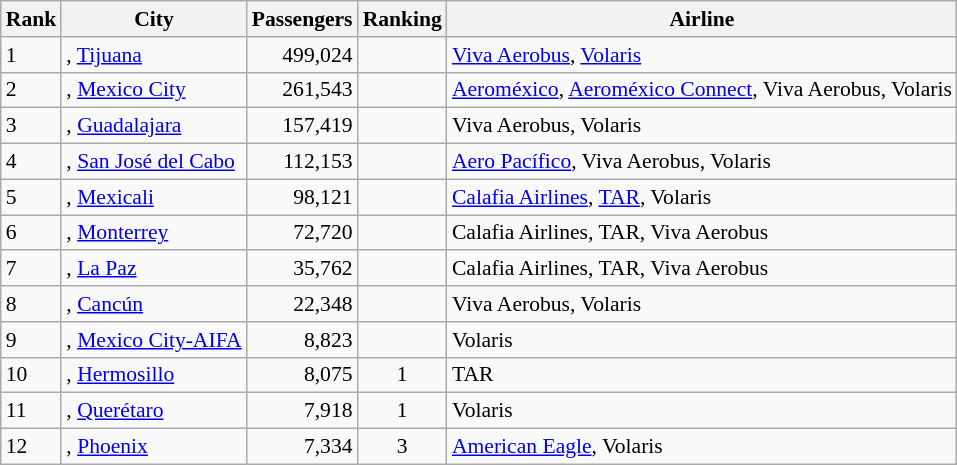<table class="wikitable" style="font-size: 90%">
<tr>
<th>Rank</th>
<th>City</th>
<th>Passengers</th>
<th>Ranking</th>
<th>Airline</th>
</tr>
<tr>
<td>1</td>
<td>, <a href='#'>Tijuana</a></td>
<td align="right">499,024</td>
<td align="center"></td>
<td><a href='#'>Viva Aerobus</a>, <a href='#'>Volaris</a></td>
</tr>
<tr>
<td>2</td>
<td>, <a href='#'>Mexico City</a></td>
<td align="right">261,543</td>
<td align="center"></td>
<td><a href='#'>Aeroméxico</a>, <a href='#'>Aeroméxico Connect</a>, Viva Aerobus, Volaris</td>
</tr>
<tr>
<td>3</td>
<td>, <a href='#'>Guadalajara</a></td>
<td align="right">157,419</td>
<td align="center"></td>
<td>Viva Aerobus, Volaris</td>
</tr>
<tr>
<td>4</td>
<td>, <a href='#'>San José del Cabo</a></td>
<td align="right">112,153</td>
<td align="center"></td>
<td><a href='#'>Aero Pacífico</a>, Viva Aerobus, Volaris</td>
</tr>
<tr>
<td>5</td>
<td>, <a href='#'>Mexicali</a></td>
<td align="right">98,121</td>
<td align="center"></td>
<td><a href='#'>Calafia Airlines</a>, <a href='#'>TAR</a>, Volaris</td>
</tr>
<tr>
<td>6</td>
<td>, <a href='#'>Monterrey</a></td>
<td align="right">72,720</td>
<td align="center"></td>
<td>Calafia Airlines, TAR, Viva Aerobus</td>
</tr>
<tr>
<td>7</td>
<td>, <a href='#'>La Paz</a></td>
<td align="right">35,762</td>
<td align="center"></td>
<td>Calafia Airlines, TAR, Viva Aerobus</td>
</tr>
<tr>
<td>8</td>
<td>, <a href='#'>Cancún</a></td>
<td align="right">22,348</td>
<td align="center"></td>
<td>Viva Aerobus, Volaris</td>
</tr>
<tr>
<td>9</td>
<td>, <a href='#'>Mexico City-AIFA</a></td>
<td align="right">8,823</td>
<td align="center"></td>
<td>Volaris</td>
</tr>
<tr>
<td>10</td>
<td>, <a href='#'>Hermosillo</a></td>
<td align="right">8,075</td>
<td align="center"> 1</td>
<td>TAR</td>
</tr>
<tr>
<td>11</td>
<td>, <a href='#'>Querétaro</a></td>
<td align="right">7,918</td>
<td align="center"> 1</td>
<td>Volaris</td>
</tr>
<tr>
<td>12</td>
<td>, <a href='#'>Phoenix</a></td>
<td align="right">7,334</td>
<td align="center"> 3</td>
<td><a href='#'>American Eagle</a>, Volaris</td>
</tr>
</table>
